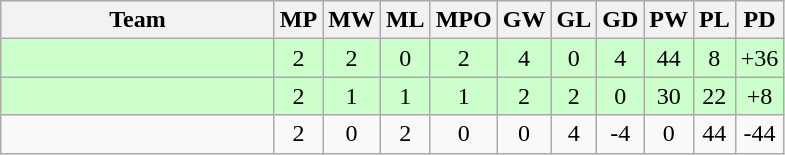<table class=wikitable style="text-align:center">
<tr>
<th width=175>Team</th>
<th width=20>MP</th>
<th width=20>MW</th>
<th width=20>ML</th>
<th width=20>MPO</th>
<th width=20>GW</th>
<th width=20>GL</th>
<th width=20>GD</th>
<th width=20>PW</th>
<th width=20>PL</th>
<th width=20>PD</th>
</tr>
<tr style="background:#cfc;">
<td align=left><strong><br></strong></td>
<td>2</td>
<td>2</td>
<td>0</td>
<td>2</td>
<td>4</td>
<td>0</td>
<td>4</td>
<td>44</td>
<td>8</td>
<td>+36</td>
</tr>
<tr style="background:#cfc;">
<td align=left><strong><br></strong></td>
<td>2</td>
<td>1</td>
<td>1</td>
<td>1</td>
<td>2</td>
<td>2</td>
<td>0</td>
<td>30</td>
<td>22</td>
<td>+8</td>
</tr>
<tr>
<td align=left><br></td>
<td>2</td>
<td>0</td>
<td>2</td>
<td>0</td>
<td>0</td>
<td>4</td>
<td>-4</td>
<td>0</td>
<td>44</td>
<td>-44</td>
</tr>
</table>
